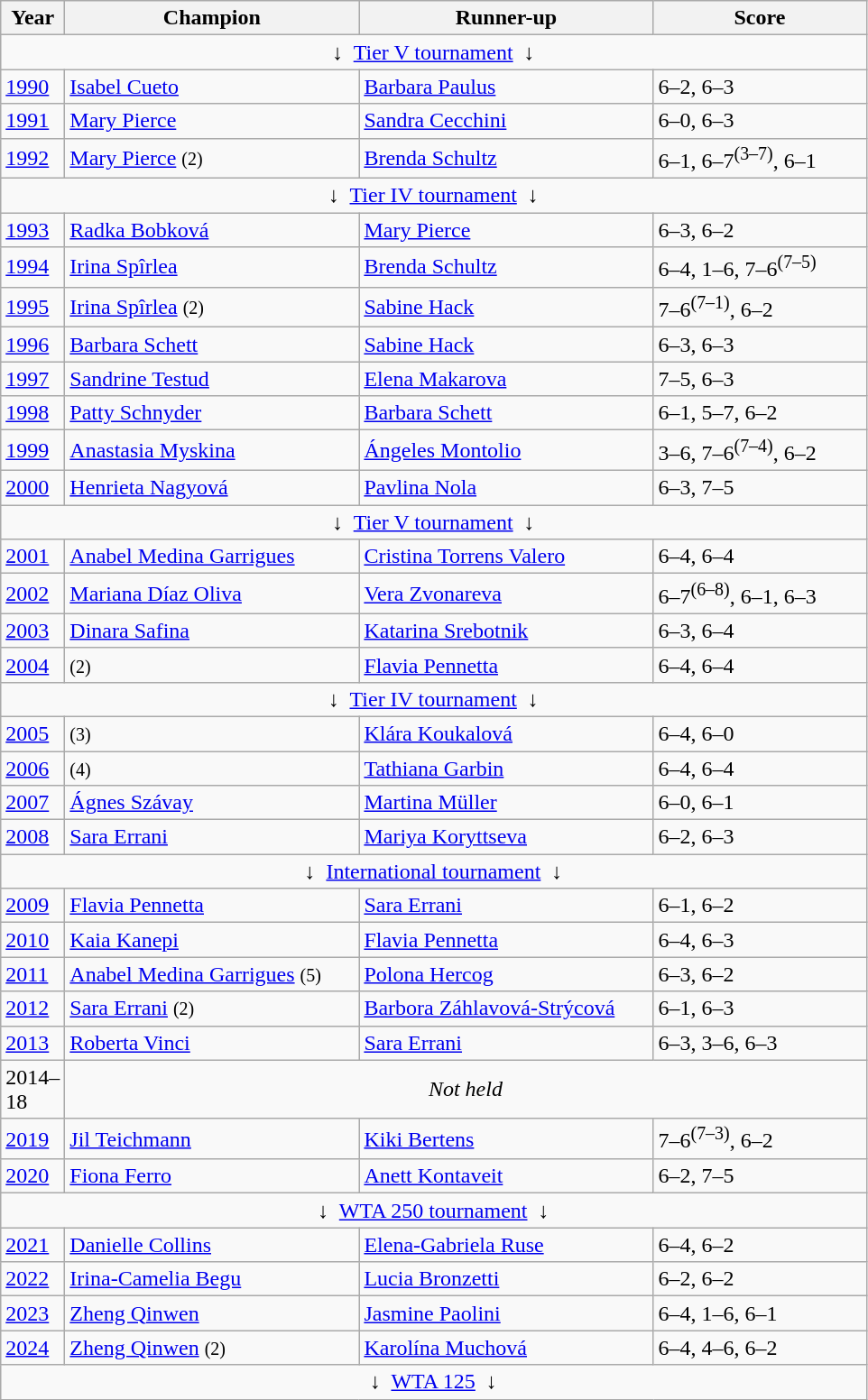<table class="wikitable">
<tr>
<th style="width:40px">Year</th>
<th style="width:210px">Champion</th>
<th style="width:210px">Runner-up</th>
<th style="width:150px">Score</th>
</tr>
<tr>
<td colspan="4" align="center">↓  <a href='#'>Tier V tournament</a>  ↓</td>
</tr>
<tr>
<td><a href='#'>1990</a></td>
<td> <a href='#'>Isabel Cueto</a></td>
<td> <a href='#'>Barbara Paulus</a></td>
<td>6–2, 6–3</td>
</tr>
<tr>
<td><a href='#'>1991</a></td>
<td> <a href='#'>Mary Pierce</a></td>
<td> <a href='#'>Sandra Cecchini</a></td>
<td>6–0, 6–3</td>
</tr>
<tr>
<td><a href='#'>1992</a></td>
<td> <a href='#'>Mary Pierce</a> <small> (2) </small></td>
<td> <a href='#'>Brenda Schultz</a></td>
<td>6–1, 6–7<sup>(3–7)</sup>, 6–1</td>
</tr>
<tr>
<td colspan="4" align="center">↓  <a href='#'>Tier IV tournament</a>  ↓</td>
</tr>
<tr>
<td><a href='#'>1993</a></td>
<td> <a href='#'>Radka Bobková</a></td>
<td> <a href='#'>Mary Pierce</a></td>
<td>6–3, 6–2</td>
</tr>
<tr>
<td><a href='#'>1994</a></td>
<td> <a href='#'>Irina Spîrlea</a></td>
<td> <a href='#'>Brenda Schultz</a></td>
<td>6–4, 1–6, 7–6<sup>(7–5)</sup></td>
</tr>
<tr>
<td><a href='#'>1995</a></td>
<td> <a href='#'>Irina Spîrlea</a> <small> (2) </small></td>
<td> <a href='#'>Sabine Hack</a></td>
<td>7–6<sup>(7–1)</sup>, 6–2</td>
</tr>
<tr>
<td><a href='#'>1996</a></td>
<td> <a href='#'>Barbara Schett</a></td>
<td> <a href='#'>Sabine Hack</a></td>
<td>6–3, 6–3</td>
</tr>
<tr>
<td><a href='#'>1997</a></td>
<td> <a href='#'>Sandrine Testud</a></td>
<td> <a href='#'>Elena Makarova</a></td>
<td>7–5, 6–3</td>
</tr>
<tr>
<td><a href='#'>1998</a></td>
<td> <a href='#'>Patty Schnyder</a></td>
<td> <a href='#'>Barbara Schett</a></td>
<td>6–1, 5–7, 6–2</td>
</tr>
<tr>
<td><a href='#'>1999</a></td>
<td> <a href='#'>Anastasia Myskina</a></td>
<td> <a href='#'>Ángeles Montolio</a></td>
<td>3–6, 7–6<sup>(7–4)</sup>, 6–2</td>
</tr>
<tr>
<td><a href='#'>2000</a></td>
<td> <a href='#'>Henrieta Nagyová</a></td>
<td> <a href='#'>Pavlina Nola</a></td>
<td>6–3, 7–5</td>
</tr>
<tr>
<td colspan="4" align="center">↓  <a href='#'>Tier V tournament</a>  ↓</td>
</tr>
<tr>
<td><a href='#'>2001</a></td>
<td> <a href='#'>Anabel Medina Garrigues</a></td>
<td> <a href='#'>Cristina Torrens Valero</a></td>
<td>6–4, 6–4</td>
</tr>
<tr>
<td><a href='#'>2002</a></td>
<td> <a href='#'>Mariana Díaz Oliva</a></td>
<td> <a href='#'>Vera Zvonareva</a></td>
<td>6–7<sup>(6–8)</sup>, 6–1, 6–3</td>
</tr>
<tr>
<td><a href='#'>2003</a></td>
<td> <a href='#'>Dinara Safina</a></td>
<td> <a href='#'>Katarina Srebotnik</a></td>
<td>6–3, 6–4</td>
</tr>
<tr>
<td><a href='#'>2004</a></td>
<td> <small>(2)</small></td>
<td> <a href='#'>Flavia Pennetta</a></td>
<td>6–4, 6–4</td>
</tr>
<tr>
<td colspan="4" align="center">↓  <a href='#'>Tier IV tournament</a>  ↓</td>
</tr>
<tr>
<td><a href='#'>2005</a></td>
<td> <small>(3)</small></td>
<td> <a href='#'>Klára Koukalová</a></td>
<td>6–4, 6–0</td>
</tr>
<tr>
<td><a href='#'>2006</a></td>
<td> <small>(4)</small></td>
<td> <a href='#'>Tathiana Garbin</a></td>
<td>6–4, 6–4</td>
</tr>
<tr>
<td><a href='#'>2007</a></td>
<td> <a href='#'>Ágnes Szávay</a></td>
<td> <a href='#'>Martina Müller</a></td>
<td>6–0, 6–1</td>
</tr>
<tr>
<td><a href='#'>2008</a></td>
<td> <a href='#'>Sara Errani</a></td>
<td> <a href='#'>Mariya Koryttseva</a></td>
<td>6–2, 6–3</td>
</tr>
<tr>
<td colspan="4" align="center">↓  <a href='#'>International tournament</a>  ↓</td>
</tr>
<tr>
<td><a href='#'>2009</a></td>
<td> <a href='#'>Flavia Pennetta</a></td>
<td> <a href='#'>Sara Errani</a></td>
<td>6–1, 6–2</td>
</tr>
<tr>
<td><a href='#'>2010</a></td>
<td> <a href='#'>Kaia Kanepi</a></td>
<td> <a href='#'>Flavia Pennetta</a></td>
<td>6–4, 6–3</td>
</tr>
<tr>
<td><a href='#'>2011</a></td>
<td> <a href='#'>Anabel Medina Garrigues</a> <small> (5) </small></td>
<td> <a href='#'>Polona Hercog</a></td>
<td>6–3, 6–2</td>
</tr>
<tr>
<td><a href='#'>2012</a></td>
<td> <a href='#'>Sara Errani</a> <small> (2) </small></td>
<td> <a href='#'>Barbora Záhlavová-Strýcová</a></td>
<td>6–1, 6–3</td>
</tr>
<tr>
<td><a href='#'>2013</a></td>
<td> <a href='#'>Roberta Vinci</a></td>
<td> <a href='#'>Sara Errani</a></td>
<td>6–3, 3–6, 6–3</td>
</tr>
<tr>
<td>2014–18</td>
<td colspan="3" align="center"><em>Not held</em></td>
</tr>
<tr>
<td><a href='#'>2019</a></td>
<td> <a href='#'>Jil Teichmann</a></td>
<td> <a href='#'>Kiki Bertens</a></td>
<td>7–6<sup>(7–3)</sup>, 6–2</td>
</tr>
<tr>
<td><a href='#'>2020</a></td>
<td> <a href='#'>Fiona Ferro</a></td>
<td> <a href='#'>Anett Kontaveit</a></td>
<td>6–2, 7–5</td>
</tr>
<tr>
<td colspan="4" align="center">↓  <a href='#'>WTA 250 tournament</a>  ↓</td>
</tr>
<tr>
<td><a href='#'>2021</a></td>
<td> <a href='#'>Danielle Collins</a></td>
<td> <a href='#'>Elena-Gabriela Ruse</a></td>
<td>6–4, 6–2</td>
</tr>
<tr>
<td><a href='#'>2022</a></td>
<td> <a href='#'>Irina-Camelia Begu</a></td>
<td> <a href='#'>Lucia Bronzetti</a></td>
<td>6–2, 6–2</td>
</tr>
<tr>
<td><a href='#'>2023</a></td>
<td> <a href='#'>Zheng Qinwen</a></td>
<td> <a href='#'>Jasmine Paolini</a></td>
<td>6–4, 1–6, 6–1</td>
</tr>
<tr>
<td><a href='#'>2024</a></td>
<td> <a href='#'>Zheng Qinwen</a> <small> (2) </small></td>
<td> <a href='#'>Karolína Muchová</a></td>
<td>6–4, 4–6, 6–2</td>
</tr>
<tr>
<td colspan="4" align="center">↓  <a href='#'>WTA 125</a>  ↓</td>
</tr>
</table>
